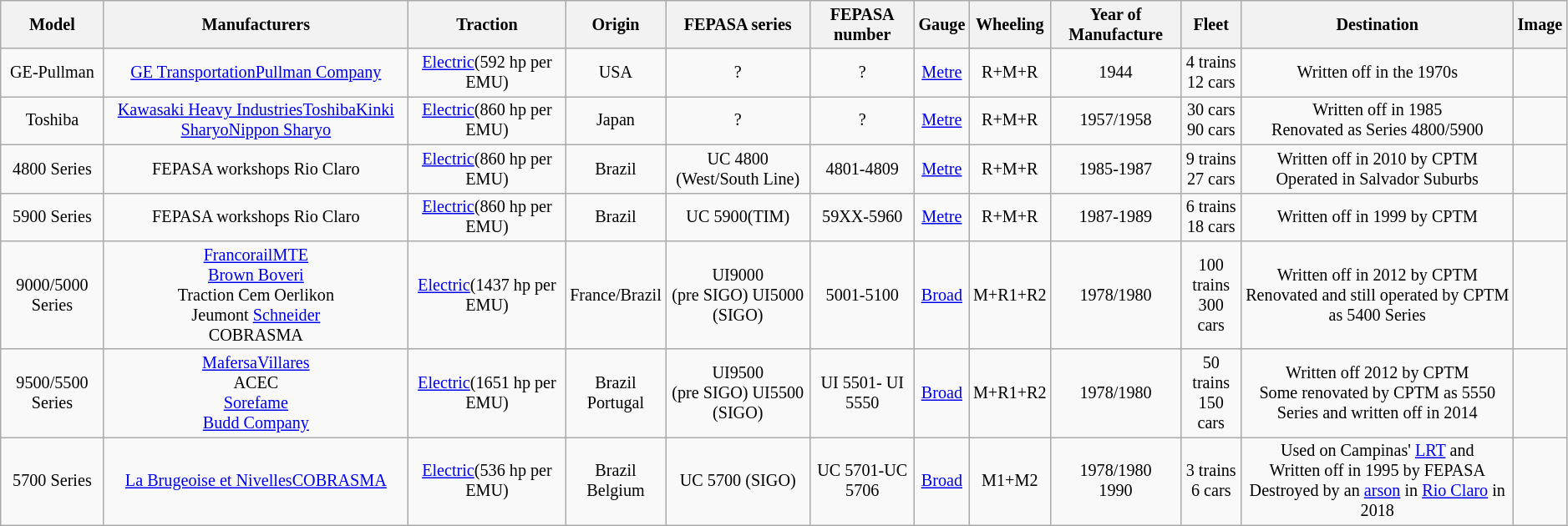<table class="wikitable sortable" style="font-size:84%;">
<tr>
<th>Model</th>
<th>Manufacturers</th>
<th>Traction</th>
<th>Origin</th>
<th>FEPASA series</th>
<th>FEPASA number</th>
<th>Gauge</th>
<th>Wheeling</th>
<th>Year of Manufacture</th>
<th>Fleet</th>
<th>Destination</th>
<th class="Unsortable">Image</th>
</tr>
<tr align="center">
<td>GE-Pullman</td>
<td><a href='#'>GE Transportation</a><a href='#'>Pullman Company</a></td>
<td><a href='#'>Electric</a>(592 hp per EMU)</td>
<td>USA</td>
<td>?</td>
<td>?</td>
<td><a href='#'>Metre</a></td>
<td>R+M+R</td>
<td>1944</td>
<td>4 trains<br>12 cars</td>
<td>Written off in the 1970s</td>
<td></td>
</tr>
<tr align="center">
<td>Toshiba</td>
<td><a href='#'>Kawasaki Heavy Industries</a><a href='#'>Toshiba</a><a href='#'>Kinki Sharyo</a><a href='#'>Nippon Sharyo</a></td>
<td><a href='#'>Electric</a>(860 hp per EMU)</td>
<td>Japan</td>
<td>?</td>
<td>?</td>
<td><a href='#'>Metre</a></td>
<td>R+M+R</td>
<td>1957/1958</td>
<td>30 cars<br>90 cars</td>
<td>Written off in 1985<br>Renovated as Series 4800/5900</td>
<td></td>
</tr>
<tr align="center">
<td>4800 Series</td>
<td>FEPASA workshops Rio Claro</td>
<td><a href='#'>Electric</a>(860 hp per EMU)</td>
<td>Brazil</td>
<td>UC 4800 (West/South Line)</td>
<td>4801-4809</td>
<td><a href='#'>Metre</a></td>
<td>R+M+R</td>
<td>1985-1987</td>
<td>9 trains<br>27 cars</td>
<td>Written off in 2010 by CPTM<br>Operated in Salvador Suburbs</td>
<td></td>
</tr>
<tr align="center">
<td>5900 Series</td>
<td>FEPASA workshops Rio Claro</td>
<td><a href='#'>Electric</a>(860 hp per EMU)</td>
<td>Brazil</td>
<td>UC 5900(TIM)</td>
<td>59XX-5960</td>
<td><a href='#'>Metre</a></td>
<td>R+M+R</td>
<td>1987-1989</td>
<td>6 trains<br>18 cars</td>
<td>Written off in 1999 by CPTM</td>
<td></td>
</tr>
<tr align="center">
<td>9000/5000 Series</td>
<td><a href='#'>FrancorailMTE</a><br><a href='#'>Brown Boveri</a><br>Traction Cem Oerlikon<br>Jeumont <a href='#'>Schneider</a><br>COBRASMA</td>
<td><a href='#'>Electric</a>(1437 hp per EMU)</td>
<td>France/Brazil</td>
<td>UI9000<br>(pre SIGO) UI5000 (SIGO)</td>
<td>5001-5100</td>
<td><a href='#'>Broad</a></td>
<td>M+R1+R2</td>
<td>1978/1980</td>
<td>100 trains<br>300 cars</td>
<td>Written off in 2012 by CPTM<br>Renovated and still operated by CPTM as 5400 Series</td>
<td></td>
</tr>
<tr align="center">
<td>9500/5500 Series</td>
<td><a href='#'>MafersaVillares</a><br>ACEC<br><a href='#'>Sorefame</a><br><a href='#'>Budd Company</a></td>
<td><a href='#'>Electric</a>(1651 hp per EMU)</td>
<td>Brazil<br>Portugal</td>
<td>UI9500<br>(pre SIGO) UI5500 (SIGO)</td>
<td>UI 5501- UI 5550</td>
<td><a href='#'>Broad</a></td>
<td>M+R1+R2</td>
<td>1978/1980</td>
<td>50 trains<br>150 cars</td>
<td>Written off 2012 by CPTM<br>Some renovated by CPTM as 5550 Series and written off in 2014</td>
<td></td>
</tr>
<tr align="center">
<td>5700 Series</td>
<td><a href='#'>La Brugeoise et NivellesCOBRASMA</a></td>
<td><a href='#'>Electric</a>(536 hp per EMU)</td>
<td>Brazil<br>Belgium</td>
<td>UC 5700 (SIGO)</td>
<td>UC 5701-UC 5706</td>
<td><a href='#'>Broad</a></td>
<td>M1+M2</td>
<td>1978/1980<br>1990</td>
<td>3 trains<br>6 cars</td>
<td>Used on Campinas' <a href='#'>LRT</a> and<br>Written off in 1995 by FEPASA<br>Destroyed by an <a href='#'>arson</a> in <a href='#'>Rio Claro</a> in 2018</td>
<td></td>
</tr>
</table>
